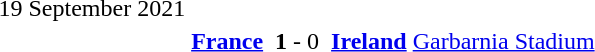<table>
<tr>
<td>19 September 2021</td>
</tr>
<tr>
<td></td>
<td align=right><strong><a href='#'>France</a></strong></td>
<td></td>
<td><strong>1</strong> - 0</td>
<td></td>
<td><strong><a href='#'>Ireland</a></strong></td>
<td><a href='#'>Garbarnia Stadium</a></td>
</tr>
</table>
